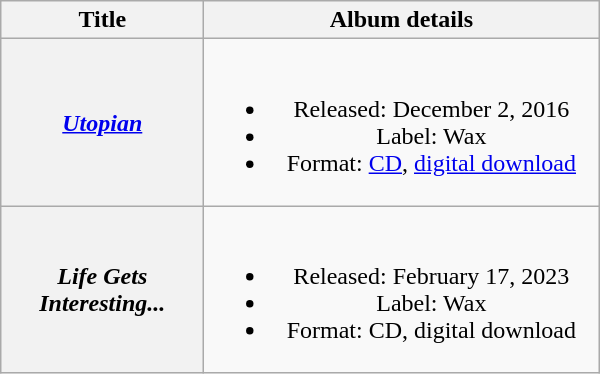<table class="wikitable plainrowheaders" style="text-align:center;">
<tr>
<th scope="col" style="width:8em;">Title</th>
<th scope="col" style="width:16em;">Album details</th>
</tr>
<tr>
<th scope="row"><em><a href='#'>Utopian</a></em></th>
<td><br><ul><li>Released: December 2, 2016</li><li>Label: Wax</li><li>Format: <a href='#'>CD</a>, <a href='#'>digital download</a></li></ul></td>
</tr>
<tr>
<th scope="row"><em>Life Gets Interesting...</em></th>
<td><br><ul><li>Released: February 17, 2023</li><li>Label: Wax</li><li>Format: CD, digital download</li></ul></td>
</tr>
</table>
